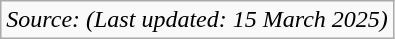<table class="wikitable sortable">
<tr>
<td><em>Source:  (Last updated: 15 March 2025)</em></td>
</tr>
</table>
